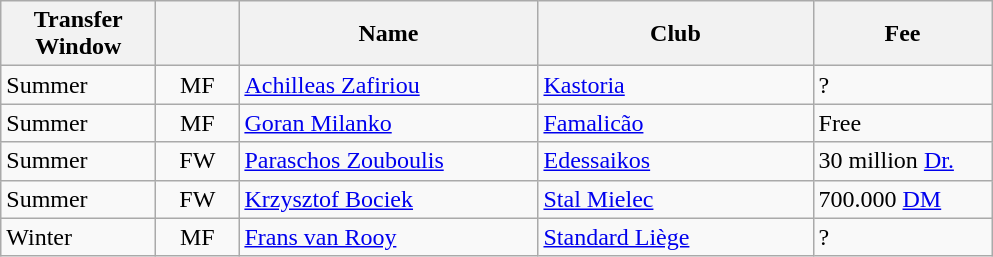<table class="wikitable plainrowheaders">
<tr>
<th scope="col" style="width:6em;">Transfer Window</th>
<th scope="col" style="width:3em;"></th>
<th scope="col" style="width:12em;">Name</th>
<th scope="col" style="width:11em;">Club</th>
<th scope="col" style="width:7em;">Fee</th>
</tr>
<tr>
<td>Summer</td>
<td align="center">MF</td>
<td> <a href='#'>Achilleas Zafiriou</a></td>
<td> <a href='#'>Kastoria</a></td>
<td>?</td>
</tr>
<tr>
<td>Summer</td>
<td align="center">MF</td>
<td> <a href='#'>Goran Milanko</a></td>
<td> <a href='#'>Famalicão</a></td>
<td>Free</td>
</tr>
<tr>
<td>Summer</td>
<td align="center">FW</td>
<td> <a href='#'>Paraschos Zouboulis</a></td>
<td> <a href='#'>Edessaikos</a></td>
<td>30 million <a href='#'>Dr.</a></td>
</tr>
<tr>
<td>Summer</td>
<td align="center">FW</td>
<td> <a href='#'>Krzysztof Bociek</a></td>
<td> <a href='#'>Stal Mielec</a></td>
<td>700.000 <a href='#'>DM</a></td>
</tr>
<tr>
<td>Winter</td>
<td align="center">MF</td>
<td> <a href='#'>Frans van Rooy</a></td>
<td> <a href='#'>Standard Liège</a></td>
<td>?</td>
</tr>
</table>
